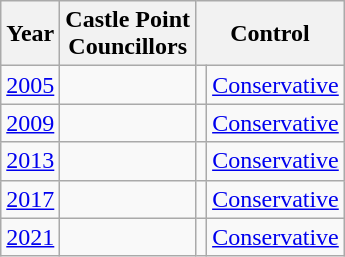<table class="wikitable">
<tr>
<th>Year</th>
<th>Castle Point<br>Councillors</th>
<th colspan="2">Control</th>
</tr>
<tr>
<td><a href='#'>2005</a></td>
<td></td>
<td></td>
<td><a href='#'>Conservative</a></td>
</tr>
<tr>
<td><a href='#'>2009</a></td>
<td></td>
<td></td>
<td><a href='#'>Conservative</a></td>
</tr>
<tr>
<td><a href='#'>2013</a></td>
<td></td>
<td></td>
<td><a href='#'>Conservative</a></td>
</tr>
<tr>
<td><a href='#'>2017</a></td>
<td></td>
<td></td>
<td><a href='#'>Conservative</a></td>
</tr>
<tr>
<td><a href='#'>2021</a></td>
<td></td>
<td></td>
<td><a href='#'>Conservative</a></td>
</tr>
</table>
